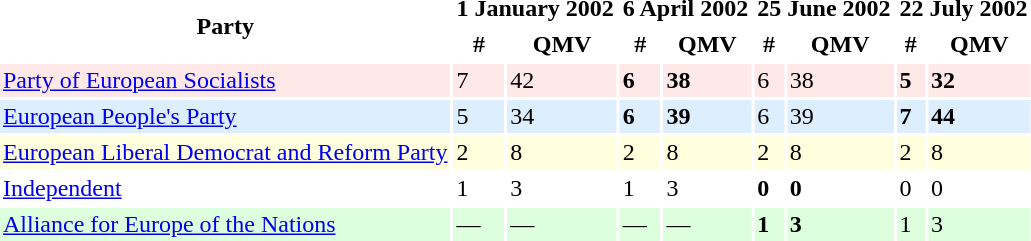<table border=0 cellpadding=2 cellspacing=2>
<tr ----bgcolor=lightgrey>
<th rowspan=2>Party</th>
<th colspan=2>1 January 2002</th>
<th colspan=2>6 April 2002</th>
<th colspan=2>25 June 2002</th>
<th colspan=2>22 July 2002</th>
</tr>
<tr ----bgcolor=lightgrey>
<th>#</th>
<th>QMV</th>
<th>#</th>
<th>QMV</th>
<th>#</th>
<th>QMV</th>
<th>#</th>
<th>QMV</th>
</tr>
<tr ---- bgcolor=#FFE8E8>
<td><a href='#'>Party of European Socialists</a></td>
<td>7</td>
<td>42</td>
<td><strong>6</strong></td>
<td><strong>38</strong></td>
<td>6</td>
<td>38</td>
<td><strong>5</strong></td>
<td><strong>32</strong></td>
</tr>
<tr ---- bgcolor=#DDEEFF>
<td><a href='#'>European People's Party</a></td>
<td>5</td>
<td>34</td>
<td><strong>6</strong></td>
<td><strong>39</strong></td>
<td>6</td>
<td>39</td>
<td><strong>7</strong></td>
<td><strong>44</strong></td>
</tr>
<tr ---- bgcolor=#FFFFDD>
<td><a href='#'>European Liberal Democrat and Reform Party</a></td>
<td>2</td>
<td>8</td>
<td>2</td>
<td>8</td>
<td>2</td>
<td>8</td>
<td>2</td>
<td>8</td>
</tr>
<tr ----bgcolor=lightgrey>
<td><a href='#'>Independent</a></td>
<td>1</td>
<td>3</td>
<td>1</td>
<td>3</td>
<td><strong>0</strong></td>
<td><strong>0</strong></td>
<td>0</td>
<td>0</td>
</tr>
<tr ---- bgcolor=#DDFFDD>
<td><a href='#'>Alliance for Europe of the Nations</a></td>
<td>—</td>
<td>—</td>
<td>—</td>
<td>—</td>
<td><strong>1</strong></td>
<td><strong>3</strong></td>
<td>1</td>
<td>3</td>
</tr>
</table>
